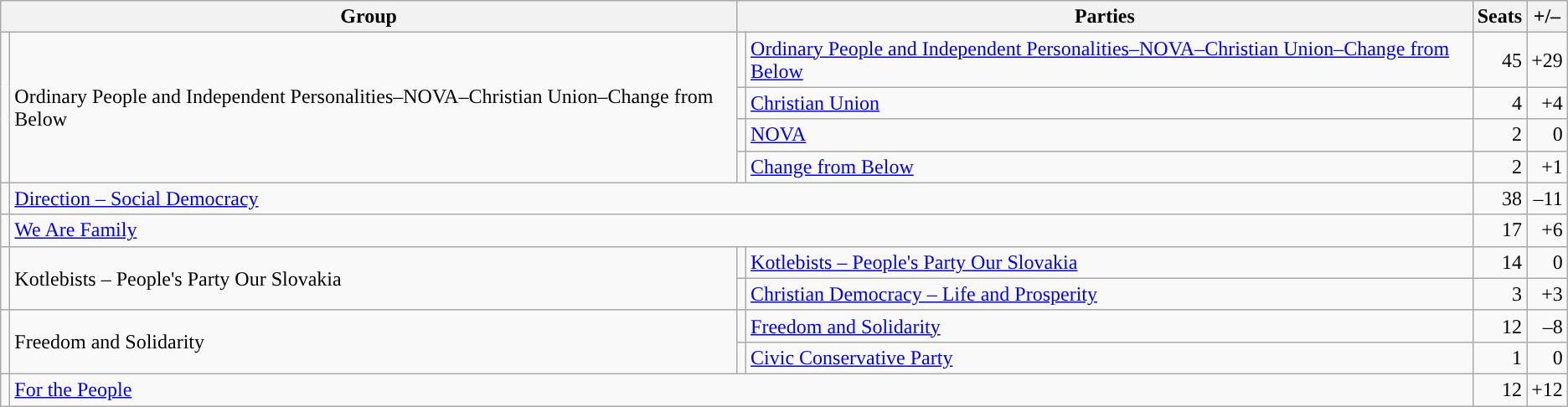<table class="wikitable">
<tr>
<th colspan="2">Group</th>
<th colspan="2">Parties</th>
<th>Seats</th>
<th>+/–</th>
</tr>
<tr>
<td rowspan="4" style="background: "></td>
<td rowspan="4">Ordinary People and Independent Personalities–NOVA–Christian Union–Change from Below</td>
<td style="background: "></td>
<td><a href='#'>Ordinary People and Independent Personalities–NOVA–Christian Union–Change from Below</a></td>
<td align=right>45</td>
<td align=right>+29</td>
</tr>
<tr>
<td style="background: "></td>
<td><a href='#'>Christian Union</a></td>
<td align=right>4</td>
<td align=right>+4</td>
</tr>
<tr>
<td style="background: "></td>
<td><a href='#'>NOVA</a></td>
<td align=right>2</td>
<td align=right>0</td>
</tr>
<tr>
<td style="background: "></td>
<td><a href='#'>Change from Below</a></td>
<td align=right>2</td>
<td align=right>+1</td>
</tr>
<tr>
<td style="background: "></td>
<td colspan="3"><a href='#'>Direction – Social Democracy</a></td>
<td align=right>38</td>
<td align=right>–11</td>
</tr>
<tr>
<td style="background: "></td>
<td colspan="3"><a href='#'>We Are Family</a></td>
<td align=right>17</td>
<td align=right>+6</td>
</tr>
<tr>
<td rowspan="2" style="background: "></td>
<td rowspan="2">Kotlebists – People's Party Our Slovakia</td>
<td style="background: "></td>
<td><a href='#'>Kotlebists – People's Party Our Slovakia</a></td>
<td align=right>14</td>
<td align=right>0</td>
</tr>
<tr>
<td style="background: "></td>
<td><a href='#'>Christian Democracy – Life and Prosperity</a></td>
<td align=right>3</td>
<td align=right>+3</td>
</tr>
<tr>
<td rowspan="2" style="background: "></td>
<td rowspan="2">Freedom and Solidarity</td>
<td style="background: "></td>
<td><a href='#'>Freedom and Solidarity</a></td>
<td align=right>12</td>
<td align=right>–8</td>
</tr>
<tr>
<td style="background: "></td>
<td><a href='#'>Civic Conservative Party</a></td>
<td align=right>1</td>
<td align=right>0</td>
</tr>
<tr>
<td style="background: "></td>
<td colspan="3"><a href='#'>For the People</a></td>
<td align=right>12</td>
<td align=right>+12</td>
</tr>
</table>
